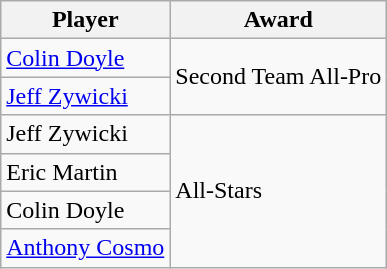<table class="wikitable">
<tr>
<th>Player</th>
<th>Award</th>
</tr>
<tr>
<td><a href='#'>Colin Doyle</a></td>
<td rowspan=2>Second Team All-Pro</td>
</tr>
<tr>
<td><a href='#'>Jeff Zywicki</a></td>
</tr>
<tr>
<td>Jeff Zywicki</td>
<td rowspan=4>All-Stars</td>
</tr>
<tr>
<td>Eric Martin</td>
</tr>
<tr>
<td>Colin Doyle</td>
</tr>
<tr>
<td><a href='#'>Anthony Cosmo</a></td>
</tr>
</table>
